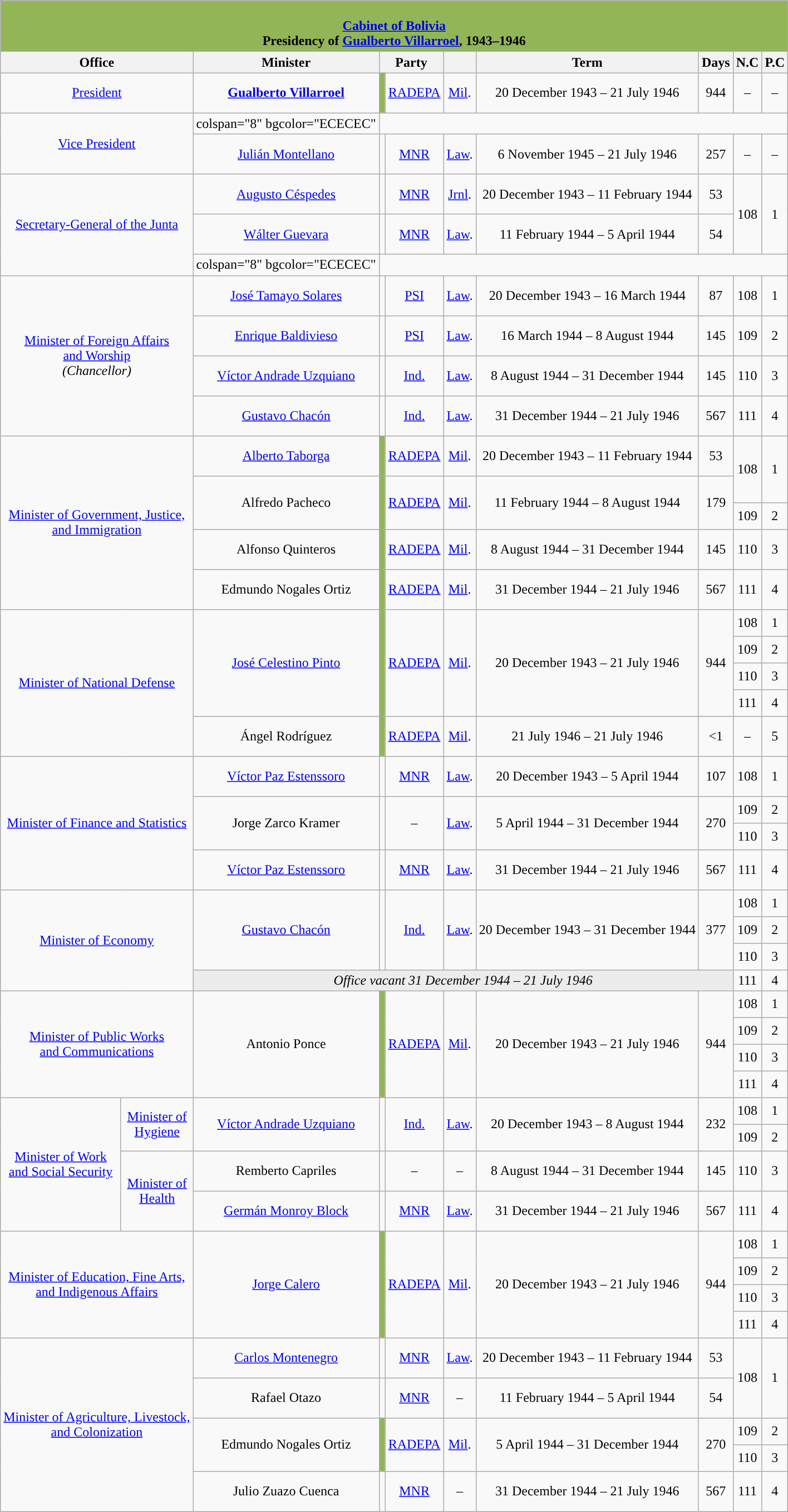<table class="wikitable" style="text-align:center;">
<tr>
<th colspan="10" style="background-color:#92B558;"><br><a href='#'>Cabinet of Bolivia</a><br>Presidency of <a href='#'>Gualberto Villarroel</a>, 1943–1946</th>
</tr>
<tr style="font-weight:bold;">
<th colspan="2">Office</th>
<th>Minister</th>
<th colspan="2">Party</th>
<th></th>
<th>Term</th>
<th>Days</th>
<th>N.C</th>
<th>P.C<br></th>
</tr>
<tr style="height:3em;">
<td colspan="2"><a href='#'>President</a></td>
<td><strong><a href='#'>Gualberto Villarroel</a></strong></td>
<td style="background:#92B558;"></td>
<td><a href='#'>RADEPA</a></td>
<td><a href='#'>Mil</a>.</td>
<td>20 December 1943 – 21 July 1946</td>
<td>944</td>
<td>–</td>
<td>–<br></td>
</tr>
<tr>
<td colspan="2" rowspan="2"><a href='#'>Vice President</a></td>
<td>colspan="8" bgcolor="ECECEC" </td>
</tr>
<tr style="height:3em;">
<td><a href='#'>Julián Montellano</a></td>
<td style="background:"></td>
<td><a href='#'>MNR</a></td>
<td><a href='#'>Law</a>.</td>
<td>6 November 1945 – 21 July 1946</td>
<td>257</td>
<td>–</td>
<td>–<br></td>
</tr>
<tr style="height:3em;">
<td colspan="2" rowspan="3"><a href='#'>Secretary-General of the Junta</a></td>
<td><a href='#'>Augusto Céspedes</a></td>
<td style="background:"></td>
<td><a href='#'>MNR</a></td>
<td><a href='#'>Jrnl</a>.</td>
<td>20 December 1943 – 11 February 1944</td>
<td>53</td>
<td rowspan="2">108</td>
<td rowspan="2">1</td>
</tr>
<tr style="height:3em;">
<td><a href='#'>Wálter Guevara</a></td>
<td style="background:"></td>
<td><a href='#'>MNR</a></td>
<td><a href='#'>Law</a>.</td>
<td>11 February 1944 – 5 April 1944</td>
<td>54</td>
</tr>
<tr>
<td>colspan="8" bgcolor="ECECEC" <br></td>
</tr>
<tr style="height:3em;">
<td colspan="2" rowspan="4"><a href='#'>Minister of Foreign Affairs<br>and Worship</a><br><em>(Chancellor)</em></td>
<td><a href='#'>José Tamayo Solares</a></td>
<td style="background:"></td>
<td><a href='#'>PSI</a></td>
<td><a href='#'>Law</a>.</td>
<td>20 December 1943 – 16 March 1944</td>
<td>87</td>
<td>108</td>
<td>1</td>
</tr>
<tr style="height:3em;">
<td><a href='#'>Enrique Baldivieso</a></td>
<td style="background:"></td>
<td><a href='#'>PSI</a></td>
<td><a href='#'>Law</a>.</td>
<td>16 March 1944 – 8 August 1944</td>
<td>145</td>
<td>109</td>
<td>2</td>
</tr>
<tr style="height:3em;">
<td><a href='#'>Víctor Andrade Uzquiano</a></td>
<td style="background:"></td>
<td><a href='#'>Ind.</a></td>
<td><a href='#'>Law</a>.</td>
<td>8 August 1944 – 31 December 1944</td>
<td>145</td>
<td>110</td>
<td>3</td>
</tr>
<tr style="height:3em;">
<td><a href='#'>Gustavo Chacón</a></td>
<td style="background:"></td>
<td><a href='#'>Ind.</a></td>
<td><a href='#'>Law</a>.</td>
<td>31 December 1944 – 21 July 1946</td>
<td>567</td>
<td>111</td>
<td>4<br></td>
</tr>
<tr style="height:3em;">
<td colspan="2" rowspan="5"><a href='#'>Minister of Government, Justice,<br>and Immigration</a></td>
<td><a href='#'>Alberto Taborga</a></td>
<td style="background:#92B558;"></td>
<td><a href='#'>RADEPA</a></td>
<td><a href='#'>Mil</a>.</td>
<td>20 December 1943 – 11 February 1944</td>
<td>53</td>
<td rowspan="2">108</td>
<td rowspan="2">1</td>
</tr>
<tr style="height:2em;">
<td rowspan="2">Alfredo Pacheco</td>
<td rowspan="2" style="background:#92B558;"></td>
<td rowspan="2"><a href='#'>RADEPA</a></td>
<td rowspan="2"><a href='#'>Mil</a>.</td>
<td rowspan="2">11 February 1944 – 8 August 1944</td>
<td rowspan="2">179</td>
</tr>
<tr style="height:2em;">
<td>109</td>
<td>2</td>
</tr>
<tr style="height:3em;">
<td>Alfonso Quinteros</td>
<td style="background:#92B558;"></td>
<td><a href='#'>RADEPA</a></td>
<td><a href='#'>Mil</a>.</td>
<td>8 August 1944 – 31 December 1944</td>
<td>145</td>
<td>110</td>
<td>3</td>
</tr>
<tr style="height:3em;">
<td>Edmundo Nogales Ortiz</td>
<td style="background:#92B558;"></td>
<td><a href='#'>RADEPA</a></td>
<td><a href='#'>Mil</a>.</td>
<td>31 December 1944 – 21 July 1946</td>
<td>567</td>
<td>111</td>
<td>4<br></td>
</tr>
<tr style="height:2em;">
<td colspan="2" rowspan="5"><a href='#'>Minister of National Defense</a></td>
<td rowspan="4"><a href='#'>José Celestino Pinto</a></td>
<td rowspan="4" style="background:#92B558;"></td>
<td rowspan="4"><a href='#'>RADEPA</a></td>
<td rowspan="4"><a href='#'>Mil</a>.</td>
<td rowspan="4">20 December 1943 – 21 July 1946</td>
<td rowspan="4">944</td>
<td>108</td>
<td>1</td>
</tr>
<tr style="height:2em;">
<td>109</td>
<td>2</td>
</tr>
<tr style="height:2em;">
<td>110</td>
<td>3</td>
</tr>
<tr style="height:2em;">
<td>111</td>
<td>4</td>
</tr>
<tr style="height:3em;">
<td>Ángel Rodríguez</td>
<td style="background:#92B558;"></td>
<td><a href='#'>RADEPA</a></td>
<td><a href='#'>Mil</a>.</td>
<td>21 July 1946 – 21 July 1946</td>
<td><1</td>
<td>–</td>
<td>5<br></td>
</tr>
<tr style="height:3em;">
<td colspan="2" rowspan="4"><a href='#'>Minister of Finance and Statistics</a></td>
<td><a href='#'>Víctor Paz Estenssoro</a></td>
<td style="background:"></td>
<td><a href='#'>MNR</a></td>
<td><a href='#'>Law</a>.</td>
<td>20 December 1943 – 5 April 1944</td>
<td>107</td>
<td>108</td>
<td>1</td>
</tr>
<tr style="height:2em;">
<td rowspan="2">Jorge Zarco Kramer</td>
<td rowspan="2" style="background:"></td>
<td rowspan="2">–</td>
<td rowspan="2"><a href='#'>Law</a>.</td>
<td rowspan="2">5 April 1944 – 31 December 1944</td>
<td rowspan="2">270</td>
<td>109</td>
<td>2</td>
</tr>
<tr style="height:2em;">
<td>110</td>
<td>3</td>
</tr>
<tr style="height:3em;">
<td><a href='#'>Víctor Paz Estenssoro</a></td>
<td style="background:"></td>
<td><a href='#'>MNR</a></td>
<td><a href='#'>Law</a>.</td>
<td>31 December 1944 – 21 July 1946</td>
<td>567</td>
<td>111</td>
<td>4<br></td>
</tr>
<tr style="height:2em;">
<td colspan="2" rowspan="4"><a href='#'>Minister of Economy</a></td>
<td rowspan="3"><a href='#'>Gustavo Chacón</a></td>
<td rowspan="3" style="background:"></td>
<td rowspan="3"><a href='#'>Ind.</a></td>
<td rowspan="3"><a href='#'>Law</a>.</td>
<td rowspan="3">20 December 1943 – 31 December 1944</td>
<td rowspan="3">377</td>
<td>108</td>
<td>1</td>
</tr>
<tr style="height:2em;">
<td>109</td>
<td>2</td>
</tr>
<tr style="height:2em;">
<td>110</td>
<td>3</td>
</tr>
<tr>
<td colspan="6" bgcolor="ECECEC" {{CNone><em>Office vacant 31 December 1944 – 21 July 1946</em></td>
<td>111</td>
<td>4<br></td>
</tr>
<tr style="height:2em;">
<td colspan="2" rowspan="4"><a href='#'>Minister of Public Works<br>and Communications</a></td>
<td rowspan="4">Antonio Ponce</td>
<td rowspan="4" style="background:#92B558;"></td>
<td rowspan="4"><a href='#'>RADEPA</a></td>
<td rowspan="4"><a href='#'>Mil</a>.</td>
<td rowspan="4">20 December 1943 – 21 July 1946</td>
<td rowspan="4">944</td>
<td>108</td>
<td>1</td>
</tr>
<tr style="height:2em;">
<td>109</td>
<td>2</td>
</tr>
<tr style="height:2em;">
<td>110</td>
<td>3</td>
</tr>
<tr style="height:2em;">
<td>111</td>
<td>4<br></td>
</tr>
<tr style="height:2em;">
<td rowspan="4"><a href='#'>Minister of Work<br>and Social Security</a></td>
<td rowspan="2"><a href='#'>Minister of<br>Hygiene</a></td>
<td rowspan="2"><a href='#'>Víctor Andrade Uzquiano</a></td>
<td rowspan="2" style="background:"></td>
<td rowspan="2"><a href='#'>Ind.</a></td>
<td rowspan="2"><a href='#'>Law</a>.</td>
<td rowspan="2">20 December 1943 – 8 August 1944</td>
<td rowspan="2">232</td>
<td>108</td>
<td>1</td>
</tr>
<tr style="height:2em;">
<td>109</td>
<td>2</td>
</tr>
<tr style="height:3em;">
<td rowspan="2"><a href='#'>Minister of<br>Health</a></td>
<td>Remberto Capriles</td>
<td style="background:"></td>
<td>–</td>
<td>–</td>
<td>8 August 1944 – 31 December 1944</td>
<td>145</td>
<td>110</td>
<td>3</td>
</tr>
<tr style="height:3em;">
<td><a href='#'>Germán Monroy Block</a></td>
<td style="background:"></td>
<td><a href='#'>MNR</a></td>
<td><a href='#'>Law</a>.</td>
<td>31 December 1944 – 21 July 1946</td>
<td>567</td>
<td>111</td>
<td>4<br></td>
</tr>
<tr style="height:2em;">
<td colspan="2" rowspan="4"><a href='#'>Minister of Education, Fine Arts,<br>and Indigenous Affairs</a></td>
<td rowspan="4"><a href='#'>Jorge Calero</a></td>
<td rowspan="4" style="background:#92B558;"></td>
<td rowspan="4"><a href='#'>RADEPA</a></td>
<td rowspan="4"><a href='#'>Mil</a>.</td>
<td rowspan="4">20 December 1943 – 21 July 1946</td>
<td rowspan="4">944</td>
<td>108</td>
<td>1</td>
</tr>
<tr style="height:2em;">
<td>109</td>
<td>2</td>
</tr>
<tr style="height:2em;">
<td>110</td>
<td>3</td>
</tr>
<tr style="height:2em;">
<td>111</td>
<td>4<br></td>
</tr>
<tr style="height:3em;">
<td colspan="2" rowspan="5"><a href='#'>Minister of Agriculture, Livestock,<br>and Colonization</a></td>
<td><a href='#'>Carlos Montenegro</a></td>
<td style="background:"></td>
<td><a href='#'>MNR</a></td>
<td><a href='#'>Law</a>.</td>
<td>20 December 1943 – 11 February 1944</td>
<td>53</td>
<td rowspan="2">108</td>
<td rowspan="2">1</td>
</tr>
<tr style="height:3em;">
<td>Rafael Otazo</td>
<td style="background:"></td>
<td><a href='#'>MNR</a></td>
<td>–</td>
<td>11 February 1944 – 5 April 1944</td>
<td>54</td>
</tr>
<tr style="height:2em;">
<td rowspan="2">Edmundo Nogales Ortiz</td>
<td rowspan="2" style="background:#92B558;"></td>
<td rowspan="2"><a href='#'>RADEPA</a></td>
<td rowspan="2"><a href='#'>Mil</a>.</td>
<td rowspan="2">5 April 1944 – 31 December 1944</td>
<td rowspan="2">270</td>
<td>109</td>
<td>2</td>
</tr>
<tr style="height:2em;">
<td>110</td>
<td>3</td>
</tr>
<tr style="height:3em;">
<td>Julio Zuazo Cuenca</td>
<td style="background:"></td>
<td><a href='#'>MNR</a></td>
<td>–</td>
<td>31 December 1944 – 21 July 1946</td>
<td>567</td>
<td>111</td>
<td>4</td>
</tr>
</table>
